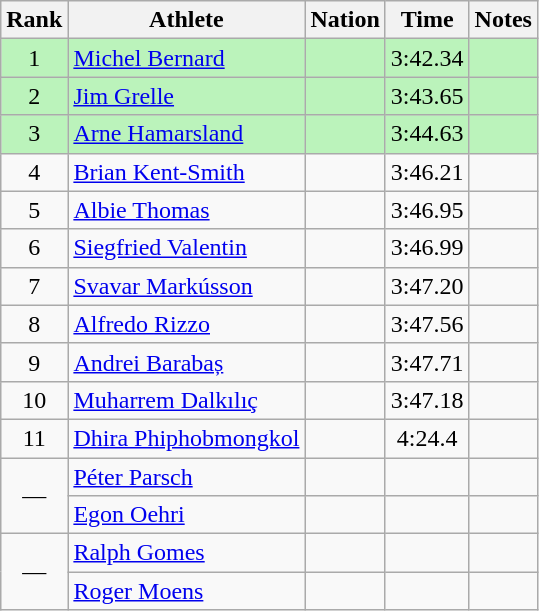<table class="wikitable sortable" style="text-align:center">
<tr>
<th>Rank</th>
<th>Athlete</th>
<th>Nation</th>
<th>Time</th>
<th>Notes</th>
</tr>
<tr bgcolor=bbf3bb>
<td>1</td>
<td align=left><a href='#'>Michel Bernard</a></td>
<td align=left></td>
<td>3:42.34</td>
<td></td>
</tr>
<tr bgcolor=bbf3bb>
<td>2</td>
<td align=left><a href='#'>Jim Grelle</a></td>
<td align=left></td>
<td>3:43.65</td>
<td></td>
</tr>
<tr bgcolor=bbf3bb>
<td>3</td>
<td align=left><a href='#'>Arne Hamarsland</a></td>
<td align=left></td>
<td>3:44.63</td>
<td></td>
</tr>
<tr>
<td>4</td>
<td align=left><a href='#'>Brian Kent-Smith</a></td>
<td align=left></td>
<td>3:46.21</td>
<td></td>
</tr>
<tr>
<td>5</td>
<td align=left><a href='#'>Albie Thomas</a></td>
<td align=left></td>
<td>3:46.95</td>
<td></td>
</tr>
<tr>
<td>6</td>
<td align=left><a href='#'>Siegfried Valentin</a></td>
<td align=left></td>
<td>3:46.99</td>
<td></td>
</tr>
<tr>
<td>7</td>
<td align=left><a href='#'>Svavar Markússon</a></td>
<td align=left></td>
<td>3:47.20</td>
<td></td>
</tr>
<tr>
<td>8</td>
<td align=left><a href='#'>Alfredo Rizzo</a></td>
<td align=left></td>
<td>3:47.56</td>
<td></td>
</tr>
<tr>
<td>9</td>
<td align=left><a href='#'>Andrei Barabaș</a></td>
<td align=left></td>
<td>3:47.71</td>
<td></td>
</tr>
<tr>
<td>10</td>
<td align=left><a href='#'>Muharrem Dalkılıç</a></td>
<td align=left></td>
<td>3:47.18</td>
<td></td>
</tr>
<tr>
<td>11</td>
<td align=left><a href='#'>Dhira Phiphobmongkol</a></td>
<td align=left></td>
<td>4:24.4</td>
<td></td>
</tr>
<tr>
<td rowspan=2 data-sort-value=12>—</td>
<td align=left><a href='#'>Péter Parsch</a></td>
<td align=left></td>
<td></td>
<td></td>
</tr>
<tr>
<td align=left><a href='#'>Egon Oehri</a></td>
<td align=left></td>
<td></td>
<td></td>
</tr>
<tr>
<td rowspan=2 data-sort-value=14>—</td>
<td align=left><a href='#'>Ralph Gomes</a></td>
<td align=left></td>
<td></td>
<td></td>
</tr>
<tr>
<td align=left><a href='#'>Roger Moens</a></td>
<td align=left></td>
<td></td>
<td></td>
</tr>
</table>
